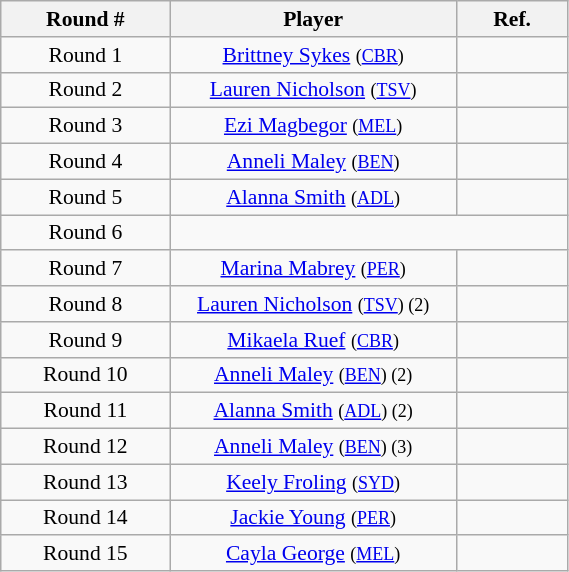<table class="wikitable" style="width: 30%; text-align:center; font-size:90%">
<tr>
<th rowspan=1 width=40>Round #</th>
<th width=75>Player</th>
<th width=5>Ref.</th>
</tr>
<tr>
<td>Round 1</td>
<td><a href='#'>Brittney Sykes</a> <small>(<a href='#'>CBR</a>) </small></td>
<td></td>
</tr>
<tr>
<td>Round 2</td>
<td><a href='#'>Lauren Nicholson</a> <small>(<a href='#'>TSV</a>)</small></td>
<td></td>
</tr>
<tr>
<td>Round 3</td>
<td><a href='#'>Ezi Magbegor</a> <small>(<a href='#'>MEL</a>)</small></td>
<td></td>
</tr>
<tr>
<td>Round 4</td>
<td><a href='#'>Anneli Maley</a> <small>(<a href='#'>BEN</a>)</small></td>
<td></td>
</tr>
<tr>
<td>Round 5</td>
<td><a href='#'>Alanna Smith</a> <small>(<a href='#'>ADL</a>)</small></td>
<td></td>
</tr>
<tr>
<td>Round 6</td>
<td colspan=2></td>
</tr>
<tr>
<td>Round 7</td>
<td><a href='#'>Marina Mabrey</a> <small>(<a href='#'>PER</a>)</small></td>
<td></td>
</tr>
<tr>
<td>Round 8</td>
<td><a href='#'>Lauren Nicholson</a> <small>(<a href='#'>TSV</a>) (2)</small></td>
<td></td>
</tr>
<tr>
<td>Round 9</td>
<td><a href='#'>Mikaela Ruef</a> <small>(<a href='#'>CBR</a>) </small></td>
<td></td>
</tr>
<tr>
<td>Round 10</td>
<td><a href='#'>Anneli Maley</a> <small>(<a href='#'>BEN</a>) (2)</small></td>
<td></td>
</tr>
<tr>
<td>Round 11</td>
<td><a href='#'>Alanna Smith</a> <small>(<a href='#'>ADL</a>) (2)</small></td>
<td></td>
</tr>
<tr>
<td>Round 12</td>
<td><a href='#'>Anneli Maley</a> <small>(<a href='#'>BEN</a>) (3)</small></td>
<td></td>
</tr>
<tr>
<td>Round 13</td>
<td><a href='#'>Keely Froling</a> <small>(<a href='#'>SYD</a>) </small></td>
<td></td>
</tr>
<tr>
<td>Round 14</td>
<td><a href='#'>Jackie Young</a> <small>(<a href='#'>PER</a>)</small></td>
<td></td>
</tr>
<tr>
<td>Round 15</td>
<td><a href='#'>Cayla George</a> <small>(<a href='#'>MEL</a>)</small></td>
<td></td>
</tr>
</table>
